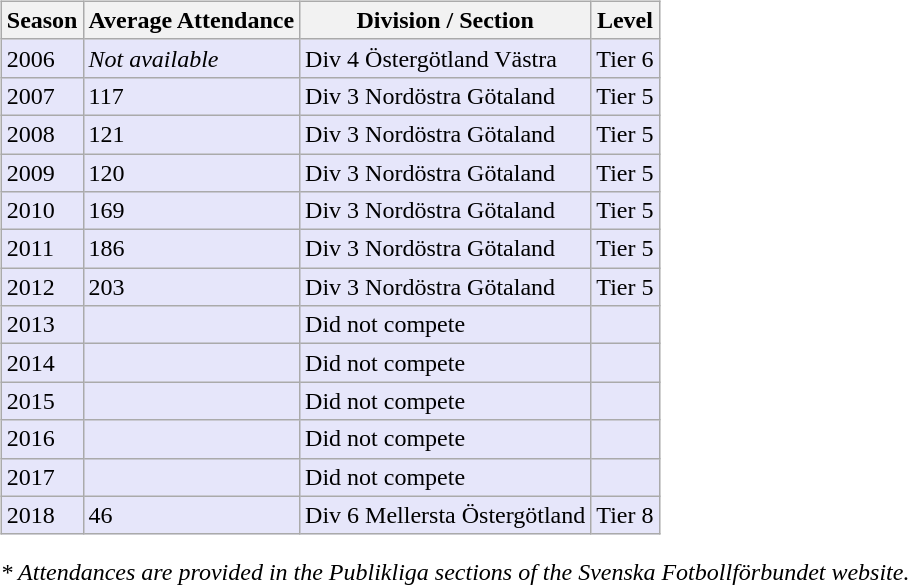<table>
<tr>
<td valign="top" width=0%><br><table class="wikitable">
<tr style="background:#f0f6fa;">
<th><strong>Season</strong></th>
<th><strong>Average Attendance</strong></th>
<th><strong>Division / Section</strong></th>
<th><strong>Level</strong></th>
</tr>
<tr>
<td style="background:#E6E6FA;">2006</td>
<td style="background:#E6E6FA;"><em>Not available</em></td>
<td style="background:#E6E6FA;">Div 4 Östergötland Västra</td>
<td style="background:#E6E6FA;">Tier 6</td>
</tr>
<tr>
<td style="background:#E6E6FA;">2007</td>
<td style="background:#E6E6FA;">117</td>
<td style="background:#E6E6FA;">Div 3 Nordöstra Götaland</td>
<td style="background:#E6E6FA;">Tier 5</td>
</tr>
<tr>
<td style="background:#E6E6FA;">2008</td>
<td style="background:#E6E6FA;">121</td>
<td style="background:#E6E6FA;">Div 3 Nordöstra Götaland</td>
<td style="background:#E6E6FA;">Tier 5</td>
</tr>
<tr>
<td style="background:#E6E6FA;">2009</td>
<td style="background:#E6E6FA;">120</td>
<td style="background:#E6E6FA;">Div 3 Nordöstra Götaland</td>
<td style="background:#E6E6FA;">Tier 5</td>
</tr>
<tr>
<td style="background:#E6E6FA;">2010</td>
<td style="background:#E6E6FA;">169</td>
<td style="background:#E6E6FA;">Div 3 Nordöstra Götaland</td>
<td style="background:#E6E6FA;">Tier 5</td>
</tr>
<tr>
<td style="background:#E6E6FA;">2011</td>
<td style="background:#E6E6FA;">186</td>
<td style="background:#E6E6FA;">Div 3 Nordöstra Götaland</td>
<td style="background:#E6E6FA;">Tier 5</td>
</tr>
<tr>
<td style="background:#E6E6FA;">2012</td>
<td style="background:#E6E6FA;">203</td>
<td style="background:#E6E6FA;">Div 3 Nordöstra Götaland</td>
<td style="background:#E6E6FA;">Tier 5</td>
</tr>
<tr>
<td style="background:#E6E6FA;">2013</td>
<td style="background:#E6E6FA;"></td>
<td style="background:#E6E6FA;">Did not compete</td>
<td style="background:#E6E6FA;"></td>
</tr>
<tr>
<td style="background:#E6E6FA;">2014</td>
<td style="background:#E6E6FA;"></td>
<td style="background:#E6E6FA;">Did not compete</td>
<td style="background:#E6E6FA;"></td>
</tr>
<tr>
<td style="background:#E6E6FA;">2015</td>
<td style="background:#E6E6FA;"></td>
<td style="background:#E6E6FA;">Did not compete</td>
<td style="background:#E6E6FA;"></td>
</tr>
<tr>
<td style="background:#E6E6FA;">2016</td>
<td style="background:#E6E6FA;"></td>
<td style="background:#E6E6FA;">Did not compete</td>
<td style="background:#E6E6FA;"></td>
</tr>
<tr>
<td style="background:#E6E6FA;">2017</td>
<td style="background:#E6E6FA;"></td>
<td style="background:#E6E6FA;">Did not compete</td>
<td style="background:#E6E6FA;"></td>
</tr>
<tr>
<td style="background:#E6E6FA;">2018</td>
<td style="background:#E6E6FA;">46</td>
<td style="background:#E6E6FA;">Div 6 Mellersta Östergötland</td>
<td style="background:#E6E6FA;">Tier 8</td>
</tr>
</table>
<em>* Attendances are provided in the Publikliga sections of the Svenska Fotbollförbundet website.</em> </td>
</tr>
</table>
